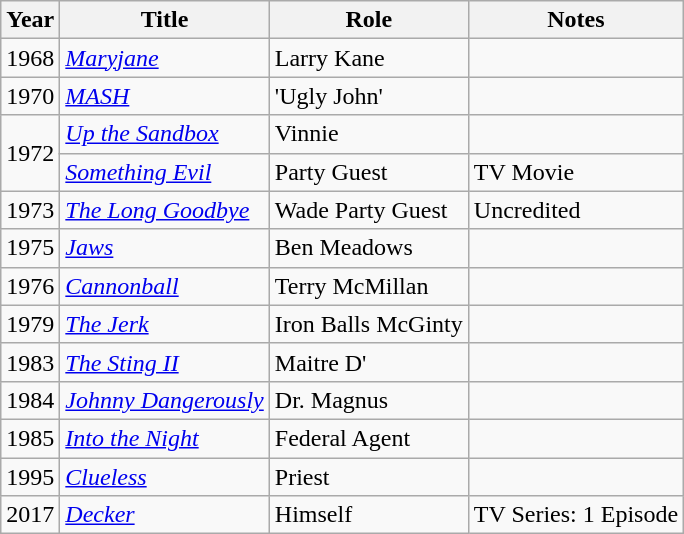<table class="wikitable">
<tr>
<th>Year</th>
<th>Title</th>
<th>Role</th>
<th>Notes</th>
</tr>
<tr>
<td>1968</td>
<td><em><a href='#'>Maryjane</a></em></td>
<td>Larry Kane</td>
<td></td>
</tr>
<tr>
<td>1970</td>
<td><em><a href='#'>MASH</a></em></td>
<td>'Ugly John'</td>
<td></td>
</tr>
<tr>
<td rowspan=2>1972</td>
<td><em><a href='#'>Up the Sandbox</a></em></td>
<td>Vinnie</td>
<td></td>
</tr>
<tr>
<td><em><a href='#'>Something Evil</a></em></td>
<td>Party Guest</td>
<td>TV Movie</td>
</tr>
<tr>
<td>1973</td>
<td><em><a href='#'>The Long Goodbye</a></em></td>
<td>Wade Party Guest</td>
<td>Uncredited</td>
</tr>
<tr>
<td>1975</td>
<td><em><a href='#'>Jaws</a></em></td>
<td>Ben Meadows</td>
<td></td>
</tr>
<tr>
<td>1976</td>
<td><em><a href='#'>Cannonball</a></em></td>
<td>Terry McMillan</td>
<td></td>
</tr>
<tr>
<td>1979</td>
<td><em><a href='#'>The Jerk</a></em></td>
<td>Iron Balls McGinty</td>
<td></td>
</tr>
<tr>
<td>1983</td>
<td><em><a href='#'>The Sting II</a></em></td>
<td>Maitre D'</td>
<td></td>
</tr>
<tr>
<td>1984</td>
<td><em><a href='#'>Johnny Dangerously</a></em></td>
<td>Dr. Magnus</td>
<td></td>
</tr>
<tr>
<td>1985</td>
<td><em><a href='#'>Into the Night</a></em></td>
<td>Federal Agent</td>
<td></td>
</tr>
<tr>
<td>1995</td>
<td><em><a href='#'>Clueless</a></em></td>
<td>Priest</td>
<td></td>
</tr>
<tr>
<td>2017</td>
<td><em><a href='#'>Decker</a></em></td>
<td>Himself</td>
<td>TV Series: 1 Episode</td>
</tr>
</table>
